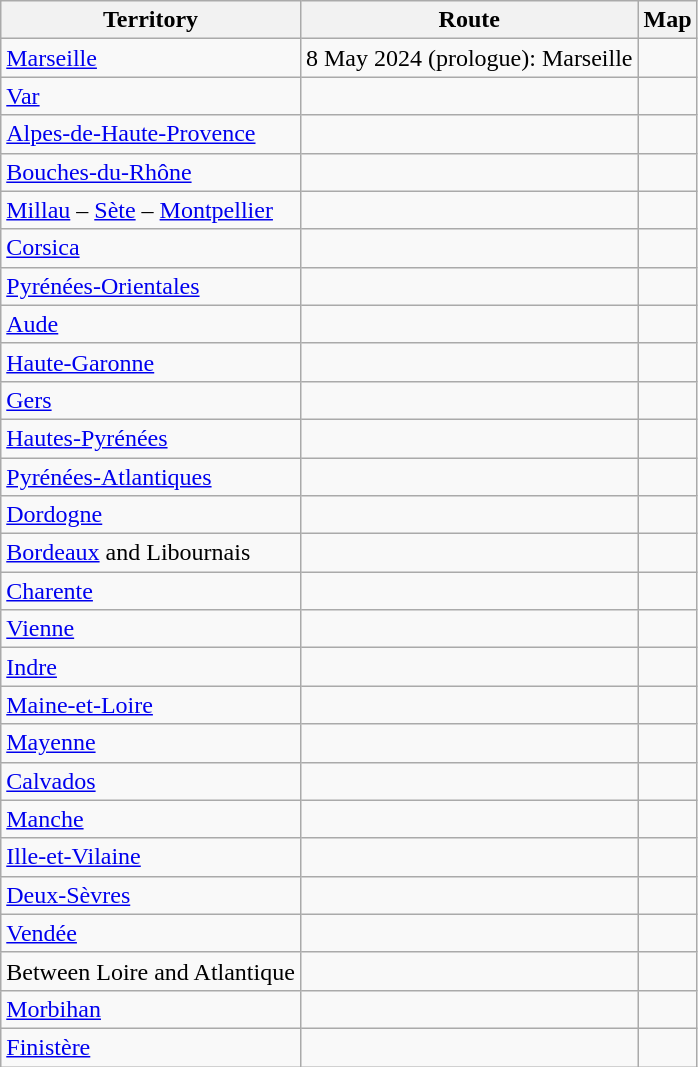<table class=wikitable>
<tr>
<th>Territory</th>
<th>Route</th>
<th>Map</th>
</tr>
<tr>
<td><a href='#'>Marseille</a></td>
<td>8 May 2024 (prologue): Marseille</td>
<td></td>
</tr>
<tr>
<td><a href='#'>Var</a></td>
<td></td>
<td></td>
</tr>
<tr>
<td><a href='#'>Alpes-de-Haute-Provence</a></td>
<td></td>
<td></td>
</tr>
<tr>
<td><a href='#'>Bouches-du-Rhône</a></td>
<td></td>
<td></td>
</tr>
<tr>
<td><a href='#'>Millau</a> – <a href='#'>Sète</a> – <a href='#'>Montpellier</a></td>
<td></td>
<td></td>
</tr>
<tr>
<td><a href='#'>Corsica</a></td>
<td></td>
<td></td>
</tr>
<tr>
<td><a href='#'>Pyrénées-Orientales</a></td>
<td></td>
<td></td>
</tr>
<tr>
<td><a href='#'>Aude</a></td>
<td></td>
<td></td>
</tr>
<tr>
<td><a href='#'>Haute-Garonne</a></td>
<td></td>
<td></td>
</tr>
<tr>
<td><a href='#'>Gers</a></td>
<td></td>
<td></td>
</tr>
<tr>
<td><a href='#'>Hautes-Pyrénées</a></td>
<td></td>
<td></td>
</tr>
<tr>
<td><a href='#'>Pyrénées-Atlantiques</a></td>
<td></td>
<td></td>
</tr>
<tr>
<td><a href='#'>Dordogne</a></td>
<td></td>
<td></td>
</tr>
<tr>
<td><a href='#'>Bordeaux</a> and Libournais</td>
<td></td>
<td></td>
</tr>
<tr>
<td><a href='#'>Charente</a></td>
<td></td>
<td></td>
</tr>
<tr>
<td><a href='#'>Vienne</a></td>
<td></td>
<td></td>
</tr>
<tr>
<td><a href='#'>Indre</a></td>
<td></td>
<td></td>
</tr>
<tr>
<td><a href='#'>Maine-et-Loire</a></td>
<td></td>
<td></td>
</tr>
<tr>
<td><a href='#'>Mayenne</a></td>
<td></td>
<td></td>
</tr>
<tr>
<td><a href='#'>Calvados</a></td>
<td></td>
<td></td>
</tr>
<tr>
<td><a href='#'>Manche</a></td>
<td></td>
<td></td>
</tr>
<tr>
<td><a href='#'>Ille-et-Vilaine</a></td>
<td></td>
<td></td>
</tr>
<tr>
<td><a href='#'>Deux-Sèvres</a></td>
<td></td>
<td></td>
</tr>
<tr>
<td><a href='#'>Vendée</a></td>
<td></td>
<td></td>
</tr>
<tr>
<td>Between Loire and Atlantique</td>
<td></td>
<td></td>
</tr>
<tr>
<td><a href='#'>Morbihan</a></td>
<td></td>
<td></td>
</tr>
<tr>
<td><a href='#'>Finistère</a></td>
<td></td>
<td></td>
</tr>
</table>
